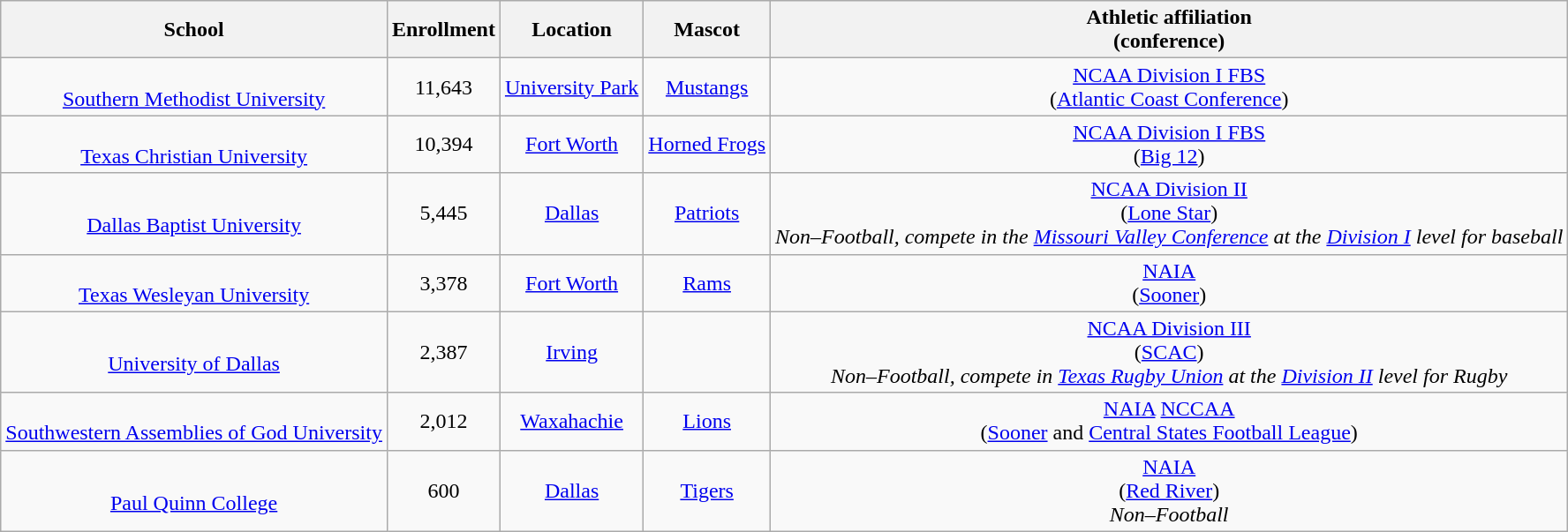<table class="wikitable sortable" style="text-align:center;">
<tr>
<th>School</th>
<th>Enrollment</th>
<th>Location</th>
<th>Mascot</th>
<th>Athletic affiliation<br>(conference)</th>
</tr>
<tr>
<td><br><a href='#'>Southern Methodist University</a></td>
<td>11,643</td>
<td><a href='#'>University Park</a></td>
<td><a href='#'>Mustangs</a></td>
<td><a href='#'>NCAA Division I FBS</a><br>(<a href='#'>Atlantic Coast Conference</a>)</td>
</tr>
<tr>
<td><br><a href='#'>Texas Christian University</a></td>
<td>10,394</td>
<td><a href='#'>Fort Worth</a></td>
<td><a href='#'>Horned Frogs</a></td>
<td><a href='#'>NCAA Division I FBS</a><br>(<a href='#'>Big 12</a>)</td>
</tr>
<tr>
<td><br><a href='#'>Dallas Baptist University</a></td>
<td>5,445</td>
<td><a href='#'>Dallas</a></td>
<td><a href='#'>Patriots</a></td>
<td><a href='#'>NCAA Division II</a><br>(<a href='#'>Lone Star</a>)<br><em>Non–Football, compete in the <a href='#'>Missouri Valley Conference</a> at the <a href='#'>Division I</a> level for baseball</em></td>
</tr>
<tr>
<td><br><a href='#'>Texas Wesleyan University</a></td>
<td>3,378</td>
<td><a href='#'>Fort Worth</a></td>
<td><a href='#'>Rams</a></td>
<td><a href='#'>NAIA</a><br>(<a href='#'>Sooner</a>)</td>
</tr>
<tr>
<td><br><a href='#'>University of Dallas</a></td>
<td>2,387</td>
<td><a href='#'>Irving</a></td>
<td></td>
<td><a href='#'>NCAA Division III</a><br>(<a href='#'>SCAC</a>)<br><em>Non–Football, compete in <a href='#'>Texas Rugby Union</a> at the <a href='#'>Division II</a> level for Rugby</em></td>
</tr>
<tr>
<td><br><a href='#'>Southwestern Assemblies of God University</a></td>
<td>2,012</td>
<td><a href='#'>Waxahachie</a></td>
<td><a href='#'>Lions</a></td>
<td><a href='#'>NAIA</a> <a href='#'>NCCAA</a><br>(<a href='#'>Sooner</a> and <a href='#'>Central States Football League</a>)</td>
</tr>
<tr>
<td><br><a href='#'>Paul Quinn College</a></td>
<td>600</td>
<td><a href='#'>Dallas</a></td>
<td><a href='#'>Tigers</a></td>
<td><a href='#'>NAIA</a>  <br>(<a href='#'>Red River</a>)<br><em>Non–Football</em></td>
</tr>
</table>
